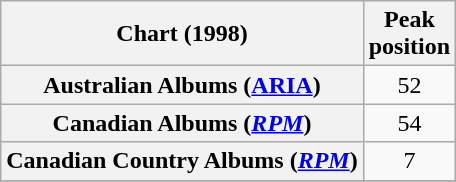<table class="wikitable sortable plainrowheaders" style="text-align:center">
<tr>
<th scope="col">Chart (1998)</th>
<th scope="col">Peak<br>position</th>
</tr>
<tr>
<th scope="row">Australian Albums (<a href='#'>ARIA</a>)</th>
<td>52</td>
</tr>
<tr>
<th scope="row">Canadian Albums (<em><a href='#'>RPM</a></em>)</th>
<td>54</td>
</tr>
<tr>
<th scope="row">Canadian Country Albums (<em><a href='#'>RPM</a></em>)</th>
<td>7</td>
</tr>
<tr>
</tr>
<tr>
</tr>
</table>
